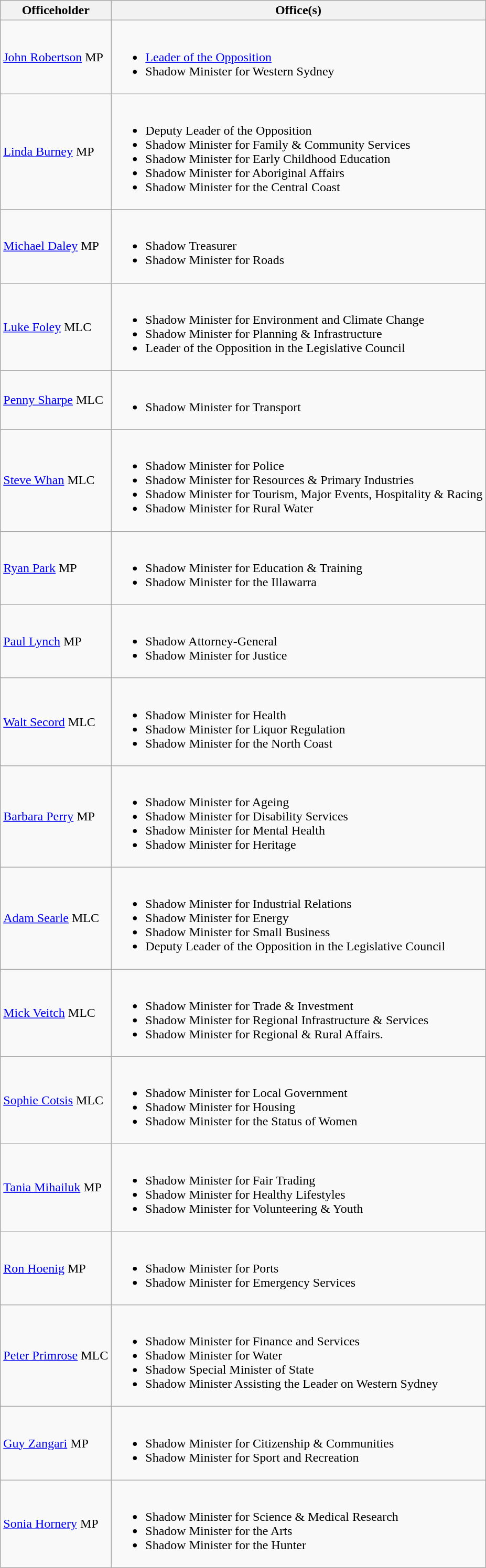<table class="wikitable">
<tr>
<th>Officeholder</th>
<th>Office(s)</th>
</tr>
<tr>
<td><a href='#'>John Robertson</a> MP</td>
<td><br><ul><li><a href='#'>Leader of the Opposition</a></li><li>Shadow Minister for Western Sydney</li></ul></td>
</tr>
<tr>
<td><a href='#'>Linda Burney</a> MP</td>
<td><br><ul><li>Deputy Leader of the Opposition</li><li>Shadow Minister for Family & Community Services</li><li>Shadow Minister for Early Childhood Education</li><li>Shadow Minister for Aboriginal Affairs</li><li>Shadow Minister for the Central Coast</li></ul></td>
</tr>
<tr>
<td><a href='#'>Michael Daley</a> MP</td>
<td><br><ul><li>Shadow Treasurer</li><li>Shadow Minister for Roads</li></ul></td>
</tr>
<tr>
<td><a href='#'>Luke Foley</a> MLC</td>
<td><br><ul><li>Shadow Minister for Environment and Climate Change</li><li>Shadow Minister for Planning & Infrastructure</li><li>Leader of the Opposition in the Legislative Council</li></ul></td>
</tr>
<tr>
<td><a href='#'>Penny Sharpe</a> MLC</td>
<td><br><ul><li>Shadow Minister for Transport</li></ul></td>
</tr>
<tr>
<td><a href='#'>Steve Whan</a> MLC</td>
<td><br><ul><li>Shadow Minister for Police</li><li>Shadow Minister for Resources & Primary Industries</li><li>Shadow Minister for Tourism, Major Events, Hospitality & Racing</li><li>Shadow Minister for Rural Water</li></ul></td>
</tr>
<tr>
<td><a href='#'>Ryan Park</a> MP</td>
<td><br><ul><li>Shadow Minister for Education & Training</li><li>Shadow Minister for the Illawarra</li></ul></td>
</tr>
<tr>
<td><a href='#'>Paul Lynch</a> MP</td>
<td><br><ul><li>Shadow Attorney-General</li><li>Shadow Minister for Justice</li></ul></td>
</tr>
<tr>
<td><a href='#'>Walt Secord</a> MLC</td>
<td><br><ul><li>Shadow Minister for Health</li><li>Shadow Minister for Liquor Regulation</li><li>Shadow Minister for the North Coast</li></ul></td>
</tr>
<tr>
<td><a href='#'>Barbara Perry</a> MP</td>
<td><br><ul><li>Shadow Minister for Ageing</li><li>Shadow Minister for Disability Services</li><li>Shadow Minister for Mental Health</li><li>Shadow Minister for Heritage</li></ul></td>
</tr>
<tr>
<td><a href='#'>Adam Searle</a> MLC</td>
<td><br><ul><li>Shadow Minister for Industrial Relations</li><li>Shadow Minister for Energy</li><li>Shadow Minister for Small Business</li><li>Deputy Leader of the Opposition in the Legislative Council</li></ul></td>
</tr>
<tr>
<td><a href='#'>Mick Veitch</a> MLC</td>
<td><br><ul><li>Shadow Minister for Trade & Investment</li><li>Shadow Minister for Regional Infrastructure & Services</li><li>Shadow Minister for Regional & Rural Affairs.</li></ul></td>
</tr>
<tr>
<td><a href='#'>Sophie Cotsis</a> MLC</td>
<td><br><ul><li>Shadow Minister for Local Government</li><li>Shadow Minister for Housing</li><li>Shadow Minister for the Status of Women</li></ul></td>
</tr>
<tr>
<td><a href='#'>Tania Mihailuk</a> MP</td>
<td><br><ul><li>Shadow Minister for Fair Trading</li><li>Shadow Minister for Healthy Lifestyles</li><li>Shadow Minister for Volunteering & Youth</li></ul></td>
</tr>
<tr>
<td><a href='#'>Ron Hoenig</a> MP</td>
<td><br><ul><li>Shadow Minister for Ports</li><li>Shadow Minister for Emergency Services</li></ul></td>
</tr>
<tr>
<td><a href='#'>Peter Primrose</a> MLC</td>
<td><br><ul><li>Shadow Minister for Finance and Services</li><li>Shadow Minister for Water</li><li>Shadow Special Minister of State</li><li>Shadow Minister Assisting the Leader on Western Sydney</li></ul></td>
</tr>
<tr>
<td><a href='#'>Guy Zangari</a> MP</td>
<td><br><ul><li>Shadow Minister for Citizenship & Communities</li><li>Shadow Minister for Sport and Recreation</li></ul></td>
</tr>
<tr>
<td><a href='#'>Sonia Hornery</a> MP</td>
<td><br><ul><li>Shadow Minister for Science & Medical Research</li><li>Shadow Minister for the Arts</li><li>Shadow Minister for the Hunter</li></ul></td>
</tr>
</table>
